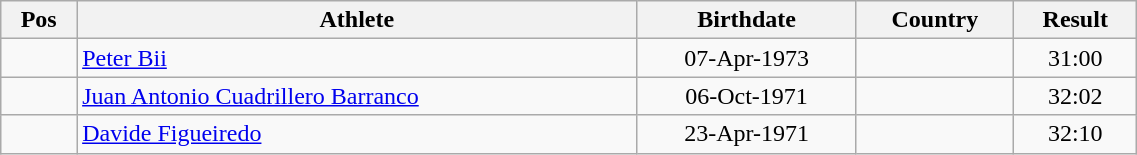<table class="wikitable"  style="text-align:center; width:60%;">
<tr>
<th>Pos</th>
<th>Athlete</th>
<th>Birthdate</th>
<th>Country</th>
<th>Result</th>
</tr>
<tr>
<td align=center></td>
<td align=left><a href='#'>Peter Bii</a></td>
<td>07-Apr-1973</td>
<td align=left></td>
<td>31:00</td>
</tr>
<tr>
<td align=center></td>
<td align=left><a href='#'>Juan Antonio Cuadrillero Barranco</a></td>
<td>06-Oct-1971</td>
<td align=left></td>
<td>32:02</td>
</tr>
<tr>
<td align=center></td>
<td align=left><a href='#'>Davide Figueiredo</a></td>
<td>23-Apr-1971</td>
<td align=left></td>
<td>32:10</td>
</tr>
</table>
